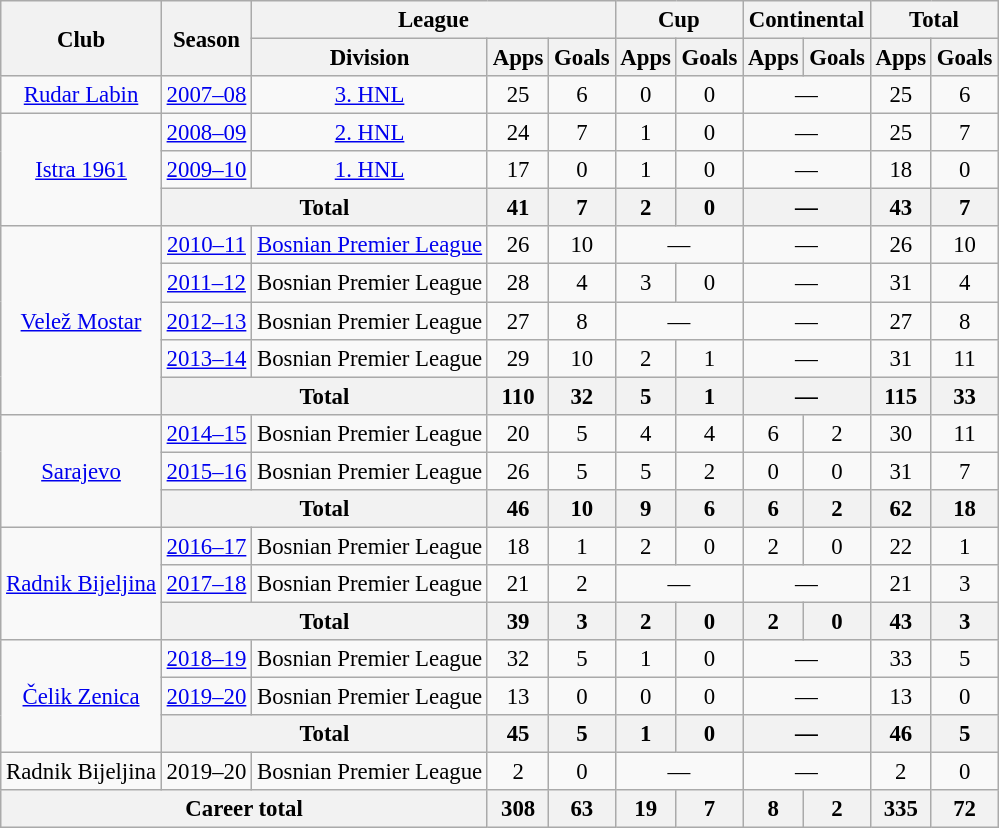<table class="wikitable" style="text-align:center;font-size:95%">
<tr>
<th rowspan="2">Club</th>
<th rowspan="2">Season</th>
<th colspan="3">League</th>
<th colspan="2">Cup</th>
<th colspan="2">Continental</th>
<th colspan="2">Total</th>
</tr>
<tr>
<th>Division</th>
<th>Apps</th>
<th>Goals</th>
<th>Apps</th>
<th>Goals</th>
<th>Apps</th>
<th>Goals</th>
<th>Apps</th>
<th>Goals</th>
</tr>
<tr>
<td><a href='#'>Rudar Labin</a></td>
<td><a href='#'>2007–08</a></td>
<td><a href='#'>3. HNL</a></td>
<td>25</td>
<td>6</td>
<td>0</td>
<td>0</td>
<td colspan="2">—</td>
<td>25</td>
<td>6</td>
</tr>
<tr>
<td rowspan=3><a href='#'>Istra 1961</a></td>
<td><a href='#'>2008–09</a></td>
<td><a href='#'>2. HNL</a></td>
<td>24</td>
<td>7</td>
<td>1</td>
<td>0</td>
<td colspan="2">—</td>
<td>25</td>
<td>7</td>
</tr>
<tr>
<td><a href='#'>2009–10</a></td>
<td><a href='#'>1. HNL</a></td>
<td>17</td>
<td>0</td>
<td>1</td>
<td>0</td>
<td colspan="2">—</td>
<td>18</td>
<td>0</td>
</tr>
<tr>
<th colspan=2>Total</th>
<th>41</th>
<th>7</th>
<th>2</th>
<th>0</th>
<th colspan="2">—</th>
<th>43</th>
<th>7</th>
</tr>
<tr>
<td rowspan="5"><a href='#'>Velež Mostar</a></td>
<td><a href='#'>2010–11</a></td>
<td><a href='#'>Bosnian Premier League</a></td>
<td>26</td>
<td>10</td>
<td colspan="2">—</td>
<td colspan="2">—</td>
<td>26</td>
<td>10</td>
</tr>
<tr>
<td><a href='#'>2011–12</a></td>
<td>Bosnian Premier League</td>
<td>28</td>
<td>4</td>
<td>3</td>
<td>0</td>
<td colspan="2">—</td>
<td>31</td>
<td>4</td>
</tr>
<tr>
<td><a href='#'>2012–13</a></td>
<td>Bosnian Premier League</td>
<td>27</td>
<td>8</td>
<td colspan="2">—</td>
<td colspan="2">—</td>
<td>27</td>
<td>8</td>
</tr>
<tr>
<td><a href='#'>2013–14</a></td>
<td>Bosnian Premier League</td>
<td>29</td>
<td>10</td>
<td>2</td>
<td>1</td>
<td colspan="2">—</td>
<td>31</td>
<td>11</td>
</tr>
<tr>
<th colspan=2>Total</th>
<th>110</th>
<th>32</th>
<th>5</th>
<th>1</th>
<th colspan="2">—</th>
<th>115</th>
<th>33</th>
</tr>
<tr>
<td rowspan="3"><a href='#'>Sarajevo</a></td>
<td><a href='#'>2014–15</a></td>
<td>Bosnian Premier League</td>
<td>20</td>
<td>5</td>
<td>4</td>
<td>4</td>
<td>6</td>
<td>2</td>
<td>30</td>
<td>11</td>
</tr>
<tr>
<td><a href='#'>2015–16</a></td>
<td>Bosnian Premier League</td>
<td>26</td>
<td>5</td>
<td>5</td>
<td>2</td>
<td>0</td>
<td>0</td>
<td>31</td>
<td>7</td>
</tr>
<tr>
<th colspan=2>Total</th>
<th>46</th>
<th>10</th>
<th>9</th>
<th>6</th>
<th>6</th>
<th>2</th>
<th>62</th>
<th>18</th>
</tr>
<tr>
<td rowspan="3"><a href='#'>Radnik Bijeljina</a></td>
<td><a href='#'>2016–17</a></td>
<td>Bosnian Premier League</td>
<td>18</td>
<td>1</td>
<td>2</td>
<td>0</td>
<td>2</td>
<td>0</td>
<td>22</td>
<td>1</td>
</tr>
<tr>
<td><a href='#'>2017–18</a></td>
<td>Bosnian Premier League</td>
<td>21</td>
<td>2</td>
<td colspan="2">—</td>
<td colspan="2">—</td>
<td>21</td>
<td>3</td>
</tr>
<tr>
<th colspan=2>Total</th>
<th>39</th>
<th>3</th>
<th>2</th>
<th>0</th>
<th>2</th>
<th>0</th>
<th>43</th>
<th>3</th>
</tr>
<tr>
<td rowspan="3"><a href='#'>Čelik Zenica</a></td>
<td><a href='#'>2018–19</a></td>
<td>Bosnian Premier League</td>
<td>32</td>
<td>5</td>
<td>1</td>
<td>0</td>
<td colspan="2">—</td>
<td>33</td>
<td>5</td>
</tr>
<tr>
<td><a href='#'>2019–20</a></td>
<td>Bosnian Premier League</td>
<td>13</td>
<td>0</td>
<td>0</td>
<td>0</td>
<td colspan="2">—</td>
<td>13</td>
<td>0</td>
</tr>
<tr>
<th colspan=2>Total</th>
<th>45</th>
<th>5</th>
<th>1</th>
<th>0</th>
<th colspan="2">—</th>
<th>46</th>
<th>5</th>
</tr>
<tr>
<td>Radnik Bijeljina</td>
<td>2019–20</td>
<td>Bosnian Premier League</td>
<td>2</td>
<td>0</td>
<td colspan="2">—</td>
<td colspan="2">—</td>
<td>2</td>
<td>0</td>
</tr>
<tr>
<th colspan=3>Career total</th>
<th>308</th>
<th>63</th>
<th>19</th>
<th>7</th>
<th>8</th>
<th>2</th>
<th>335</th>
<th>72</th>
</tr>
</table>
